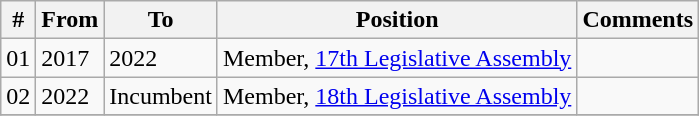<table class="wikitable sortable">
<tr>
<th>#</th>
<th>From</th>
<th>To</th>
<th>Position</th>
<th>Comments</th>
</tr>
<tr>
<td>01</td>
<td>2017</td>
<td>2022</td>
<td>Member, <a href='#'>17th Legislative Assembly</a></td>
<td></td>
</tr>
<tr>
<td>02</td>
<td>2022</td>
<td>Incumbent</td>
<td>Member, <a href='#'>18th Legislative Assembly</a></td>
<td></td>
</tr>
<tr>
</tr>
</table>
